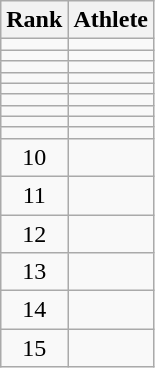<table class="wikitable sortable" style="text-align:center">
<tr>
<th>Rank</th>
<th>Athlete</th>
</tr>
<tr>
<td></td>
<td align=left></td>
</tr>
<tr>
<td></td>
<td align=left></td>
</tr>
<tr>
<td></td>
<td align=left></td>
</tr>
<tr>
<td></td>
<td align=left></td>
</tr>
<tr>
<td></td>
<td align=left></td>
</tr>
<tr>
<td></td>
<td align=left></td>
</tr>
<tr>
<td></td>
<td align=left></td>
</tr>
<tr>
<td></td>
<td align=left></td>
</tr>
<tr>
<td></td>
<td align=left></td>
</tr>
<tr>
<td>10</td>
<td align=left></td>
</tr>
<tr>
<td>11</td>
<td align=left></td>
</tr>
<tr>
<td>12</td>
<td align=left></td>
</tr>
<tr>
<td>13</td>
<td align=left></td>
</tr>
<tr>
<td>14</td>
<td align=left></td>
</tr>
<tr>
<td>15</td>
<td align=left></td>
</tr>
</table>
